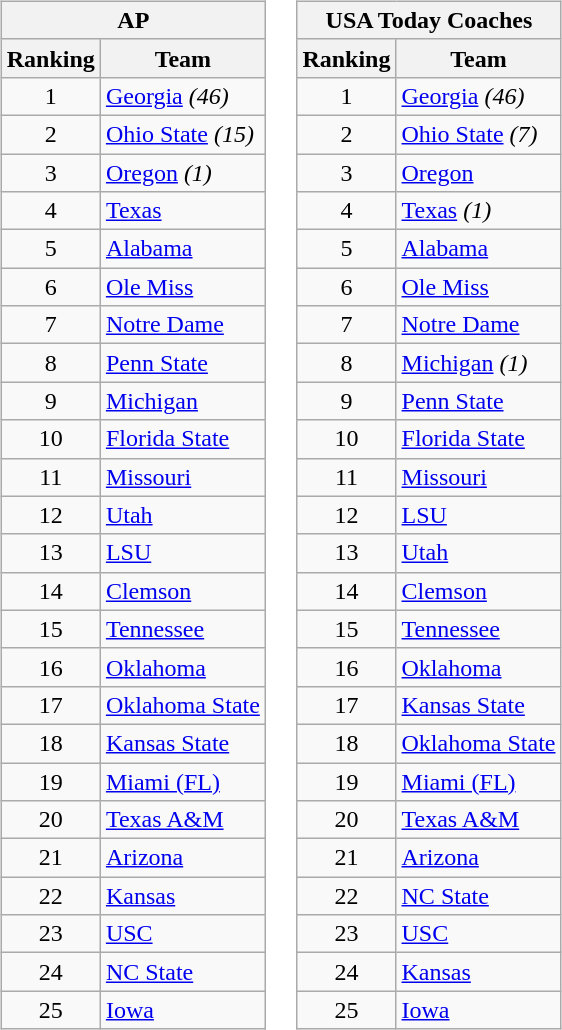<table>
<tr style="vertical-align:top">
<td><br><table class="wikitable" style="text-align:center">
<tr>
<th colspan=2>AP</th>
</tr>
<tr>
<th>Ranking</th>
<th>Team</th>
</tr>
<tr>
<td>1</td>
<td align=left><a href='#'>Georgia</a> <em>(46)</em></td>
</tr>
<tr>
<td>2</td>
<td align=left><a href='#'>Ohio State</a> <em>(15)</em></td>
</tr>
<tr>
<td>3</td>
<td align=left><a href='#'>Oregon</a> <em>(1)</em></td>
</tr>
<tr>
<td>4</td>
<td align=left><a href='#'>Texas</a></td>
</tr>
<tr>
<td>5</td>
<td align=left><a href='#'>Alabama</a></td>
</tr>
<tr>
<td>6</td>
<td align=left><a href='#'>Ole Miss</a></td>
</tr>
<tr>
<td>7</td>
<td align=left><a href='#'>Notre Dame</a></td>
</tr>
<tr>
<td>8</td>
<td align=left><a href='#'>Penn State</a></td>
</tr>
<tr>
<td>9</td>
<td align=left><a href='#'>Michigan</a></td>
</tr>
<tr>
<td>10</td>
<td align=left><a href='#'>Florida State</a></td>
</tr>
<tr>
<td>11</td>
<td align=left><a href='#'>Missouri</a></td>
</tr>
<tr>
<td>12</td>
<td align=left><a href='#'>Utah</a></td>
</tr>
<tr>
<td>13</td>
<td align=left><a href='#'>LSU</a></td>
</tr>
<tr>
<td>14</td>
<td align=left><a href='#'>Clemson</a></td>
</tr>
<tr>
<td>15</td>
<td align=left><a href='#'>Tennessee</a></td>
</tr>
<tr>
<td>16</td>
<td align=left><a href='#'>Oklahoma</a></td>
</tr>
<tr>
<td>17</td>
<td align=left><a href='#'>Oklahoma State</a></td>
</tr>
<tr>
<td>18</td>
<td align=left><a href='#'>Kansas State</a></td>
</tr>
<tr>
<td>19</td>
<td align=left><a href='#'>Miami (FL)</a></td>
</tr>
<tr>
<td>20</td>
<td align=left><a href='#'>Texas A&M</a></td>
</tr>
<tr>
<td>21</td>
<td align=left><a href='#'>Arizona</a></td>
</tr>
<tr>
<td>22</td>
<td align=left><a href='#'>Kansas</a></td>
</tr>
<tr>
<td>23</td>
<td align=left><a href='#'>USC</a></td>
</tr>
<tr>
<td>24</td>
<td align=left><a href='#'>NC State</a></td>
</tr>
<tr>
<td>25</td>
<td align=left><a href='#'>Iowa</a></td>
</tr>
</table>
</td>
<td><br><table class="wikitable" style="text-align:center">
<tr>
<th colspan=2>USA Today Coaches</th>
</tr>
<tr>
<th>Ranking</th>
<th>Team</th>
</tr>
<tr>
<td>1</td>
<td align=left><a href='#'>Georgia</a> <em>(46)</em></td>
</tr>
<tr>
<td>2</td>
<td align=left><a href='#'>Ohio State</a> <em>(7)</em></td>
</tr>
<tr>
<td>3</td>
<td align=left><a href='#'>Oregon</a></td>
</tr>
<tr>
<td>4</td>
<td align=left><a href='#'>Texas</a> <em>(1)</em></td>
</tr>
<tr>
<td>5</td>
<td align=left><a href='#'>Alabama</a></td>
</tr>
<tr>
<td>6</td>
<td align=left><a href='#'>Ole Miss</a></td>
</tr>
<tr>
<td>7</td>
<td align=left><a href='#'>Notre Dame</a></td>
</tr>
<tr>
<td>8</td>
<td align=left><a href='#'>Michigan</a> <em>(1)</em></td>
</tr>
<tr>
<td>9</td>
<td align=left><a href='#'>Penn State</a></td>
</tr>
<tr>
<td>10</td>
<td align=left><a href='#'>Florida State</a></td>
</tr>
<tr>
<td>11</td>
<td align=left><a href='#'>Missouri</a></td>
</tr>
<tr>
<td>12</td>
<td align=left><a href='#'>LSU</a></td>
</tr>
<tr>
<td>13</td>
<td align=left><a href='#'>Utah</a></td>
</tr>
<tr>
<td>14</td>
<td align=left><a href='#'>Clemson</a></td>
</tr>
<tr>
<td>15</td>
<td align=left><a href='#'>Tennessee</a></td>
</tr>
<tr>
<td>16</td>
<td align=left><a href='#'>Oklahoma</a></td>
</tr>
<tr>
<td>17</td>
<td align=left><a href='#'>Kansas State</a></td>
</tr>
<tr>
<td>18</td>
<td align=left><a href='#'>Oklahoma State</a></td>
</tr>
<tr>
<td>19</td>
<td align=left><a href='#'>Miami (FL)</a></td>
</tr>
<tr>
<td>20</td>
<td align=left><a href='#'>Texas A&M</a></td>
</tr>
<tr>
<td>21</td>
<td align=left><a href='#'>Arizona</a></td>
</tr>
<tr>
<td>22</td>
<td align=left><a href='#'>NC State</a></td>
</tr>
<tr>
<td>23</td>
<td align=left><a href='#'>USC</a></td>
</tr>
<tr>
<td>24</td>
<td align=left><a href='#'>Kansas</a></td>
</tr>
<tr>
<td>25</td>
<td align=left><a href='#'>Iowa</a></td>
</tr>
</table>
</td>
</tr>
</table>
